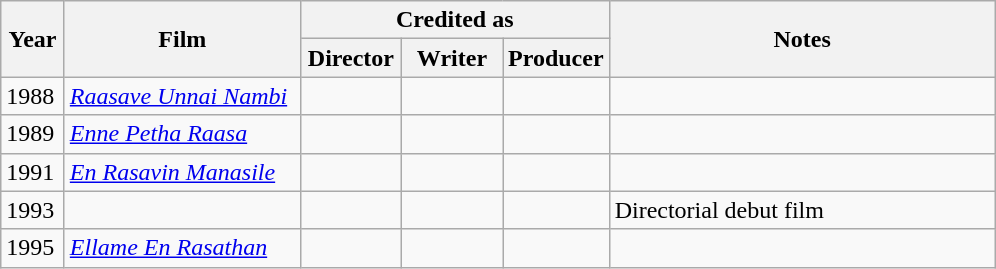<table class="wikitable sortable">
<tr>
<th rowspan="2" style="width:35px;">Year</th>
<th rowspan="2" style="width:150px;">Film</th>
<th colspan="3" style="width:195px;">Credited as</th>
<th rowspan="2"  style="text-align:center; width:250px;" class="unsortable">Notes</th>
</tr>
<tr>
<th style="width:60px;">Director</th>
<th width=60>Writer</th>
<th width=60>Producer</th>
</tr>
<tr>
<td>1988</td>
<td><em><a href='#'>Raasave Unnai Nambi</a></em></td>
<td style="text-align:center;"></td>
<td style="text-align:center;"></td>
<td style="text-align:center;"></td>
<td></td>
</tr>
<tr>
<td>1989</td>
<td><em><a href='#'>Enne Petha Raasa</a></em></td>
<td style="text-align:center;"></td>
<td style="text-align:center;"></td>
<td style="text-align:center;"></td>
<td></td>
</tr>
<tr>
<td>1991</td>
<td><em><a href='#'>En Rasavin Manasile</a></em></td>
<td style="text-align:center;"></td>
<td style="text-align:center;"></td>
<td style="text-align:center;"></td>
<td></td>
</tr>
<tr>
<td>1993</td>
<td></td>
<td style="text-align:center;"></td>
<td style="text-align:center;"></td>
<td style="text-align:center;"></td>
<td>Directorial debut film</td>
</tr>
<tr>
<td>1995</td>
<td><em><a href='#'>Ellame En Rasathan</a></em></td>
<td style="text-align:center;"></td>
<td style="text-align:center;"></td>
<td style="text-align:center;"></td>
<td></td>
</tr>
</table>
